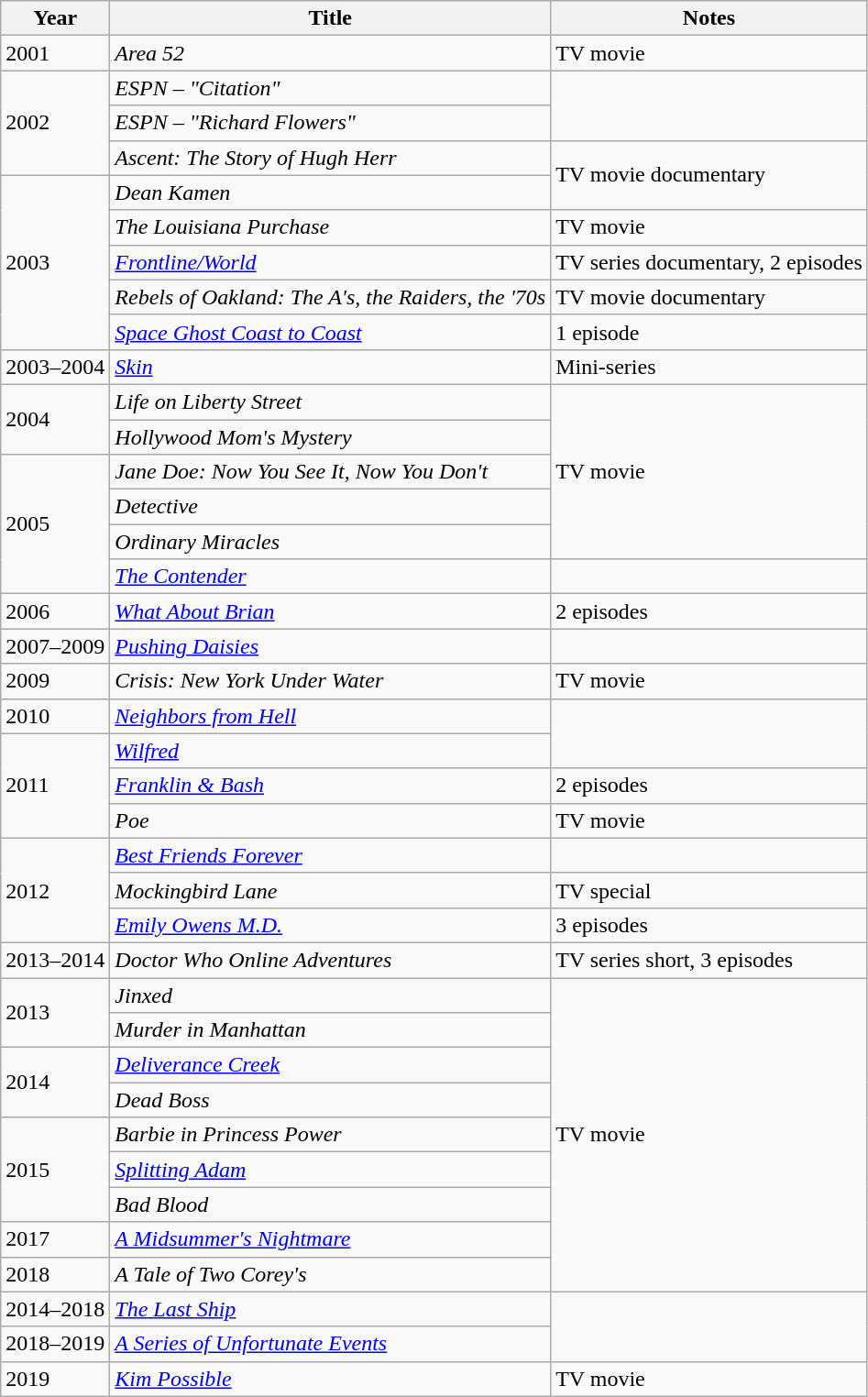<table class="wikitable sortable" width="auto">
<tr>
<th>Year</th>
<th>Title</th>
<th>Notes</th>
</tr>
<tr>
<td>2001</td>
<td><em>Area 52</em></td>
<td>TV movie</td>
</tr>
<tr>
<td rowspan="3">2002</td>
<td><em>ESPN – "Citation"</em></td>
<td rowspan="2"></td>
</tr>
<tr>
<td><em>ESPN – "Richard Flowers"</em></td>
</tr>
<tr>
<td><em>Ascent: The Story of Hugh Herr</em></td>
<td rowspan="2">TV movie documentary</td>
</tr>
<tr>
<td rowspan="5">2003</td>
<td><em>Dean Kamen</em></td>
</tr>
<tr>
<td><em>The Louisiana Purchase</em></td>
<td>TV movie</td>
</tr>
<tr>
<td><em><a href='#'>Frontline/World</a></em></td>
<td>TV series documentary, 2 episodes</td>
</tr>
<tr>
<td><em>Rebels of Oakland: The A's, the Raiders, the '70s</em></td>
<td>TV movie documentary</td>
</tr>
<tr>
<td><em><a href='#'>Space Ghost Coast to Coast</a></em></td>
<td>1 episode</td>
</tr>
<tr>
<td>2003–2004</td>
<td><em><a href='#'>Skin</a></em></td>
<td>Mini-series</td>
</tr>
<tr>
<td rowspan="2">2004</td>
<td><em>Life on Liberty Street</em></td>
<td rowspan="5">TV movie</td>
</tr>
<tr>
<td><em>Hollywood Mom's Mystery</em></td>
</tr>
<tr>
<td rowspan="4">2005</td>
<td><em>Jane Doe: Now You See It, Now You Don't</em></td>
</tr>
<tr>
<td><em>Detective</em></td>
</tr>
<tr>
<td><em>Ordinary Miracles</em></td>
</tr>
<tr>
<td><em><a href='#'>The Contender</a></em></td>
<td></td>
</tr>
<tr>
<td>2006</td>
<td><em><a href='#'>What About Brian</a></em></td>
<td>2 episodes</td>
</tr>
<tr>
<td>2007–2009</td>
<td><em><a href='#'>Pushing Daisies</a></em></td>
<td></td>
</tr>
<tr>
<td>2009</td>
<td><em>Crisis: New York Under Water</em></td>
<td>TV movie</td>
</tr>
<tr>
<td>2010</td>
<td><em><a href='#'>Neighbors from Hell</a></em></td>
<td rowspan="2"></td>
</tr>
<tr>
<td rowspan="3">2011</td>
<td><em><a href='#'>Wilfred</a></em></td>
</tr>
<tr>
<td><em><a href='#'>Franklin & Bash</a></em></td>
<td>2 episodes</td>
</tr>
<tr>
<td><em>Poe</em></td>
<td>TV movie</td>
</tr>
<tr>
<td rowspan="3">2012</td>
<td><em><a href='#'>Best Friends Forever</a></em></td>
<td></td>
</tr>
<tr>
<td><em>Mockingbird Lane</em></td>
<td>TV special</td>
</tr>
<tr>
<td><em><a href='#'>Emily Owens M.D.</a></em></td>
<td>3 episodes</td>
</tr>
<tr>
<td>2013–2014</td>
<td><em>Doctor Who Online Adventures</em></td>
<td>TV series short, 3 episodes</td>
</tr>
<tr>
<td rowspan="2">2013</td>
<td><em>Jinxed</em></td>
<td rowspan="9">TV movie</td>
</tr>
<tr>
<td><em>Murder in Manhattan</em></td>
</tr>
<tr>
<td rowspan="2">2014</td>
<td><em><a href='#'>Deliverance Creek</a></em></td>
</tr>
<tr>
<td><em>Dead Boss</em></td>
</tr>
<tr>
<td rowspan="3">2015</td>
<td><em>Barbie in Princess Power</em></td>
</tr>
<tr>
<td><em><a href='#'>Splitting Adam</a></em></td>
</tr>
<tr>
<td><em>Bad Blood</em></td>
</tr>
<tr>
<td>2017</td>
<td><em><a href='#'>A Midsummer's Nightmare</a></em></td>
</tr>
<tr>
<td>2018</td>
<td><em>A Tale of Two Corey's</em></td>
</tr>
<tr>
<td>2014–2018</td>
<td><em><a href='#'>The Last Ship</a></em></td>
<td rowspan="2"></td>
</tr>
<tr>
<td>2018–2019</td>
<td><em><a href='#'>A Series of Unfortunate Events</a></em></td>
</tr>
<tr>
<td>2019</td>
<td><em><a href='#'>Kim Possible</a></em></td>
<td>TV movie</td>
</tr>
</table>
